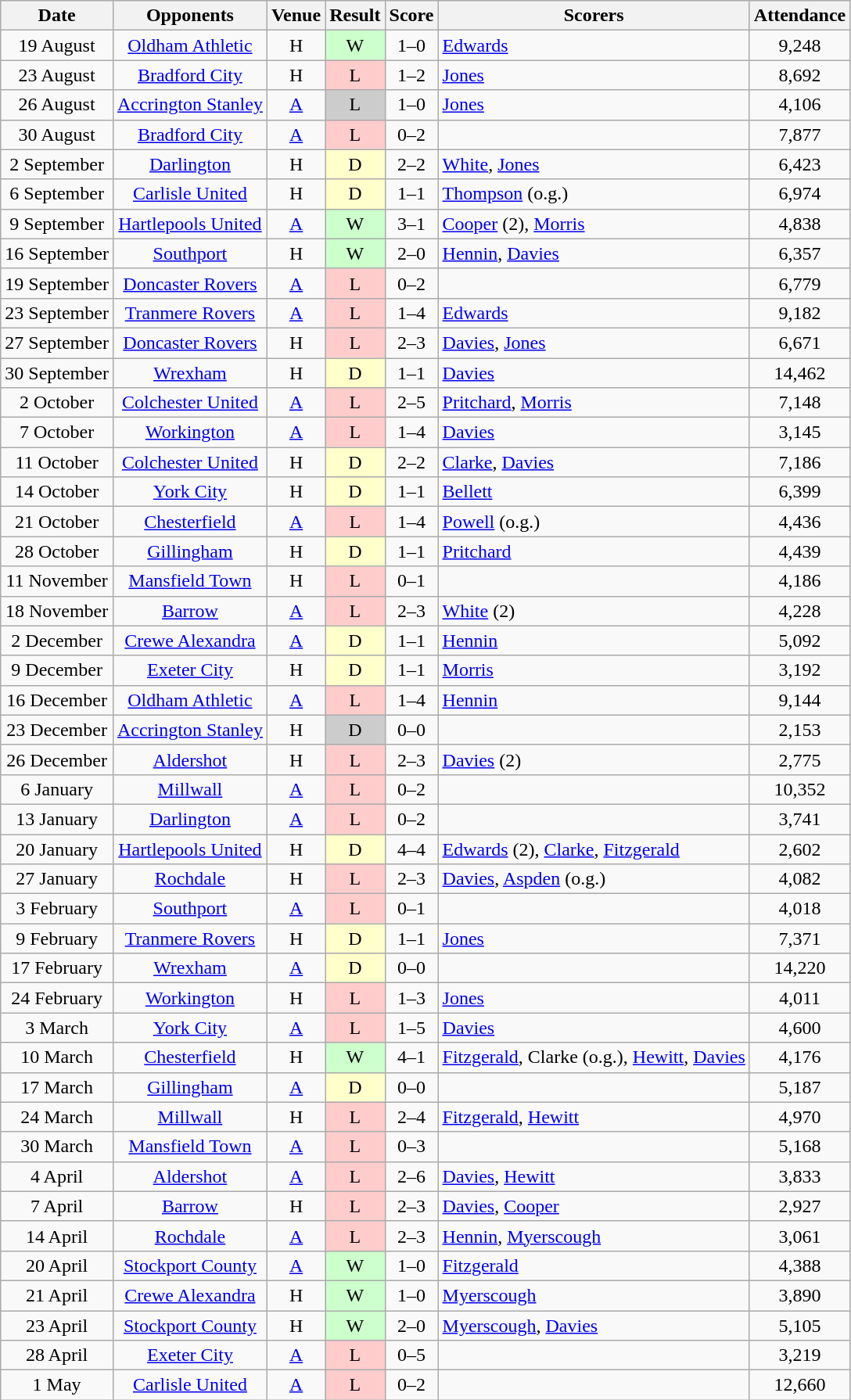<table class="wikitable" style="text-align:center">
<tr>
<th>Date</th>
<th>Opponents</th>
<th>Venue</th>
<th>Result</th>
<th>Score</th>
<th>Scorers</th>
<th>Attendance</th>
</tr>
<tr>
<td>19 August</td>
<td><a href='#'>Oldham Athletic</a></td>
<td>H</td>
<td style="background-color:#CCFFCC">W</td>
<td>1–0</td>
<td align="left"><a href='#'>Edwards</a></td>
<td>9,248</td>
</tr>
<tr>
<td>23 August</td>
<td><a href='#'>Bradford City</a></td>
<td>H</td>
<td style="background-color:#FFCCCC">L</td>
<td>1–2</td>
<td align="left"><a href='#'>Jones</a></td>
<td>8,692</td>
</tr>
<tr>
<td>26 August</td>
<td><a href='#'>Accrington Stanley</a></td>
<td><a href='#'>A</a></td>
<td style="background-color:#CCCCCC">L</td>
<td>1–0</td>
<td align="left"><a href='#'>Jones</a></td>
<td>4,106</td>
</tr>
<tr>
<td>30 August</td>
<td><a href='#'>Bradford City</a></td>
<td><a href='#'>A</a></td>
<td style="background-color:#FFCCCC">L</td>
<td>0–2</td>
<td align="left"></td>
<td>7,877</td>
</tr>
<tr>
<td>2 September</td>
<td><a href='#'>Darlington</a></td>
<td>H</td>
<td style="background-color:#FFFFCC">D</td>
<td>2–2</td>
<td align="left"><a href='#'>White</a>, <a href='#'>Jones</a></td>
<td>6,423</td>
</tr>
<tr>
<td>6 September</td>
<td><a href='#'>Carlisle United</a></td>
<td>H</td>
<td style="background-color:#FFFFCC">D</td>
<td>1–1</td>
<td align="left"><a href='#'>Thompson</a> (o.g.)</td>
<td>6,974</td>
</tr>
<tr>
<td>9 September</td>
<td><a href='#'>Hartlepools United</a></td>
<td><a href='#'>A</a></td>
<td style="background-color:#CCFFCC">W</td>
<td>3–1</td>
<td align="left"><a href='#'>Cooper</a> (2), <a href='#'>Morris</a></td>
<td>4,838</td>
</tr>
<tr>
<td>16 September</td>
<td><a href='#'>Southport</a></td>
<td>H</td>
<td style="background-color:#CCFFCC">W</td>
<td>2–0</td>
<td align="left"><a href='#'>Hennin</a>, <a href='#'>Davies</a></td>
<td>6,357</td>
</tr>
<tr>
<td>19 September</td>
<td><a href='#'>Doncaster Rovers</a></td>
<td><a href='#'>A</a></td>
<td style="background-color:#FFCCCC">L</td>
<td>0–2</td>
<td align="left"></td>
<td>6,779</td>
</tr>
<tr>
<td>23 September</td>
<td><a href='#'>Tranmere Rovers</a></td>
<td><a href='#'>A</a></td>
<td style="background-color:#FFCCCC">L</td>
<td>1–4</td>
<td align="left"><a href='#'>Edwards</a></td>
<td>9,182</td>
</tr>
<tr>
<td>27 September</td>
<td><a href='#'>Doncaster Rovers</a></td>
<td>H</td>
<td style="background-color:#FFCCCC">L</td>
<td>2–3</td>
<td align="left"><a href='#'>Davies</a>, <a href='#'>Jones</a></td>
<td>6,671</td>
</tr>
<tr>
<td>30 September</td>
<td><a href='#'>Wrexham</a></td>
<td>H</td>
<td style="background-color:#FFFFCC">D</td>
<td>1–1</td>
<td align="left"><a href='#'>Davies</a></td>
<td>14,462</td>
</tr>
<tr>
<td>2 October</td>
<td><a href='#'>Colchester United</a></td>
<td><a href='#'>A</a></td>
<td style="background-color:#FFCCCC">L</td>
<td>2–5</td>
<td align="left"><a href='#'>Pritchard</a>, <a href='#'>Morris</a></td>
<td>7,148</td>
</tr>
<tr>
<td>7 October</td>
<td><a href='#'>Workington</a></td>
<td><a href='#'>A</a></td>
<td style="background-color:#FFCCCC">L</td>
<td>1–4</td>
<td align="left"><a href='#'>Davies</a></td>
<td>3,145</td>
</tr>
<tr>
<td>11 October</td>
<td><a href='#'>Colchester United</a></td>
<td>H</td>
<td style="background-color:#FFFFCC">D</td>
<td>2–2</td>
<td align="left"><a href='#'>Clarke</a>, <a href='#'>Davies</a></td>
<td>7,186</td>
</tr>
<tr>
<td>14 October</td>
<td><a href='#'>York City</a></td>
<td>H</td>
<td style="background-color:#FFFFCC">D</td>
<td>1–1</td>
<td align="left"><a href='#'>Bellett</a></td>
<td>6,399</td>
</tr>
<tr>
<td>21 October</td>
<td><a href='#'>Chesterfield</a></td>
<td><a href='#'>A</a></td>
<td style="background-color:#FFCCCC">L</td>
<td>1–4</td>
<td align="left"><a href='#'>Powell</a> (o.g.)</td>
<td>4,436</td>
</tr>
<tr>
<td>28 October</td>
<td><a href='#'>Gillingham</a></td>
<td>H</td>
<td style="background-color:#FFFFCC">D</td>
<td>1–1</td>
<td align="left"><a href='#'>Pritchard</a></td>
<td>4,439</td>
</tr>
<tr>
<td>11 November</td>
<td><a href='#'>Mansfield Town</a></td>
<td>H</td>
<td style="background-color:#FFCCCC">L</td>
<td>0–1</td>
<td align="left"></td>
<td>4,186</td>
</tr>
<tr>
<td>18 November</td>
<td><a href='#'>Barrow</a></td>
<td><a href='#'>A</a></td>
<td style="background-color:#FFCCCC">L</td>
<td>2–3</td>
<td align="left"><a href='#'>White</a> (2)</td>
<td>4,228</td>
</tr>
<tr>
<td>2 December</td>
<td><a href='#'>Crewe Alexandra</a></td>
<td><a href='#'>A</a></td>
<td style="background-color:#FFFFCC">D</td>
<td>1–1</td>
<td align="left"><a href='#'>Hennin</a></td>
<td>5,092</td>
</tr>
<tr>
<td>9 December</td>
<td><a href='#'>Exeter City</a></td>
<td>H</td>
<td style="background-color:#FFFFCC">D</td>
<td>1–1</td>
<td align="left"><a href='#'>Morris</a></td>
<td>3,192</td>
</tr>
<tr>
<td>16 December</td>
<td><a href='#'>Oldham Athletic</a></td>
<td><a href='#'>A</a></td>
<td style="background-color:#FFCCCC">L</td>
<td>1–4</td>
<td align="left"><a href='#'>Hennin</a></td>
<td>9,144</td>
</tr>
<tr>
<td>23 December</td>
<td><a href='#'>Accrington Stanley</a></td>
<td>H</td>
<td style="background-color:#CCCCCC">D</td>
<td>0–0</td>
<td align="left"></td>
<td>2,153</td>
</tr>
<tr>
<td>26 December</td>
<td><a href='#'>Aldershot</a></td>
<td>H</td>
<td style="background-color:#FFCCCC">L</td>
<td>2–3</td>
<td align="left"><a href='#'>Davies</a> (2)</td>
<td>2,775</td>
</tr>
<tr>
<td>6 January</td>
<td><a href='#'>Millwall</a></td>
<td><a href='#'>A</a></td>
<td style="background-color:#FFCCCC">L</td>
<td>0–2</td>
<td align="left"></td>
<td>10,352</td>
</tr>
<tr>
<td>13 January</td>
<td><a href='#'>Darlington</a></td>
<td><a href='#'>A</a></td>
<td style="background-color:#FFCCCC">L</td>
<td>0–2</td>
<td align="left"></td>
<td>3,741</td>
</tr>
<tr>
<td>20 January</td>
<td><a href='#'>Hartlepools United</a></td>
<td>H</td>
<td style="background-color:#FFFFCC">D</td>
<td>4–4</td>
<td align="left"><a href='#'>Edwards</a> (2), <a href='#'>Clarke</a>, <a href='#'>Fitzgerald</a></td>
<td>2,602</td>
</tr>
<tr>
<td>27 January</td>
<td><a href='#'>Rochdale</a></td>
<td>H</td>
<td style="background-color:#FFCCCC">L</td>
<td>2–3</td>
<td align="left"><a href='#'>Davies</a>, <a href='#'>Aspden</a> (o.g.)</td>
<td>4,082</td>
</tr>
<tr>
<td>3 February</td>
<td><a href='#'>Southport</a></td>
<td><a href='#'>A</a></td>
<td style="background-color:#FFCCCC">L</td>
<td>0–1</td>
<td align="left"></td>
<td>4,018</td>
</tr>
<tr>
<td>9 February</td>
<td><a href='#'>Tranmere Rovers</a></td>
<td>H</td>
<td style="background-color:#FFFFCC">D</td>
<td>1–1</td>
<td align="left"><a href='#'>Jones</a></td>
<td>7,371</td>
</tr>
<tr>
<td>17 February</td>
<td><a href='#'>Wrexham</a></td>
<td><a href='#'>A</a></td>
<td style="background-color:#FFFFCC">D</td>
<td>0–0</td>
<td align="left"></td>
<td>14,220</td>
</tr>
<tr>
<td>24 February</td>
<td><a href='#'>Workington</a></td>
<td>H</td>
<td style="background-color:#FFCCCC">L</td>
<td>1–3</td>
<td align="left"><a href='#'>Jones</a></td>
<td>4,011</td>
</tr>
<tr>
<td>3 March</td>
<td><a href='#'>York City</a></td>
<td><a href='#'>A</a></td>
<td style="background-color:#FFCCCC">L</td>
<td>1–5</td>
<td align="left"><a href='#'>Davies</a></td>
<td>4,600</td>
</tr>
<tr>
<td>10 March</td>
<td><a href='#'>Chesterfield</a></td>
<td>H</td>
<td style="background-color:#CCFFCC">W</td>
<td>4–1</td>
<td align="left"><a href='#'>Fitzgerald</a>, Clarke (o.g.), <a href='#'>Hewitt</a>, <a href='#'>Davies</a></td>
<td>4,176</td>
</tr>
<tr>
<td>17 March</td>
<td><a href='#'>Gillingham</a></td>
<td><a href='#'>A</a></td>
<td style="background-color:#FFFFCC">D</td>
<td>0–0</td>
<td align="left"></td>
<td>5,187</td>
</tr>
<tr>
<td>24 March</td>
<td><a href='#'>Millwall</a></td>
<td>H</td>
<td style="background-color:#FFCCCC">L</td>
<td>2–4</td>
<td align="left"><a href='#'>Fitzgerald</a>, <a href='#'>Hewitt</a></td>
<td>4,970</td>
</tr>
<tr>
<td>30 March</td>
<td><a href='#'>Mansfield Town</a></td>
<td><a href='#'>A</a></td>
<td style="background-color:#FFCCCC">L</td>
<td>0–3</td>
<td align="left"></td>
<td>5,168</td>
</tr>
<tr>
<td>4 April</td>
<td><a href='#'>Aldershot</a></td>
<td><a href='#'>A</a></td>
<td style="background-color:#FFCCCC">L</td>
<td>2–6</td>
<td align="left"><a href='#'>Davies</a>, <a href='#'>Hewitt</a></td>
<td>3,833</td>
</tr>
<tr>
<td>7 April</td>
<td><a href='#'>Barrow</a></td>
<td>H</td>
<td style="background-color:#FFCCCC">L</td>
<td>2–3</td>
<td align="left"><a href='#'>Davies</a>, <a href='#'>Cooper</a></td>
<td>2,927</td>
</tr>
<tr>
<td>14 April</td>
<td><a href='#'>Rochdale</a></td>
<td><a href='#'>A</a></td>
<td style="background-color:#FFCCCC">L</td>
<td>2–3</td>
<td align="left"><a href='#'>Hennin</a>, <a href='#'>Myerscough</a></td>
<td>3,061</td>
</tr>
<tr>
<td>20 April</td>
<td><a href='#'>Stockport County</a></td>
<td><a href='#'>A</a></td>
<td style="background-color:#CCFFCC">W</td>
<td>1–0</td>
<td align="left"><a href='#'>Fitzgerald</a></td>
<td>4,388</td>
</tr>
<tr>
<td>21 April</td>
<td><a href='#'>Crewe Alexandra</a></td>
<td>H</td>
<td style="background-color:#CCFFCC">W</td>
<td>1–0</td>
<td align="left"><a href='#'>Myerscough</a></td>
<td>3,890</td>
</tr>
<tr>
<td>23 April</td>
<td><a href='#'>Stockport County</a></td>
<td>H</td>
<td style="background-color:#CCFFCC">W</td>
<td>2–0</td>
<td align="left"><a href='#'>Myerscough</a>, <a href='#'>Davies</a></td>
<td>5,105</td>
</tr>
<tr>
<td>28 April</td>
<td><a href='#'>Exeter City</a></td>
<td><a href='#'>A</a></td>
<td style="background-color:#FFCCCC">L</td>
<td>0–5</td>
<td align="left"></td>
<td>3,219</td>
</tr>
<tr>
<td>1 May</td>
<td><a href='#'>Carlisle United</a></td>
<td><a href='#'>A</a></td>
<td style="background-color:#FFCCCC">L</td>
<td>0–2</td>
<td align="left"></td>
<td>12,660</td>
</tr>
</table>
